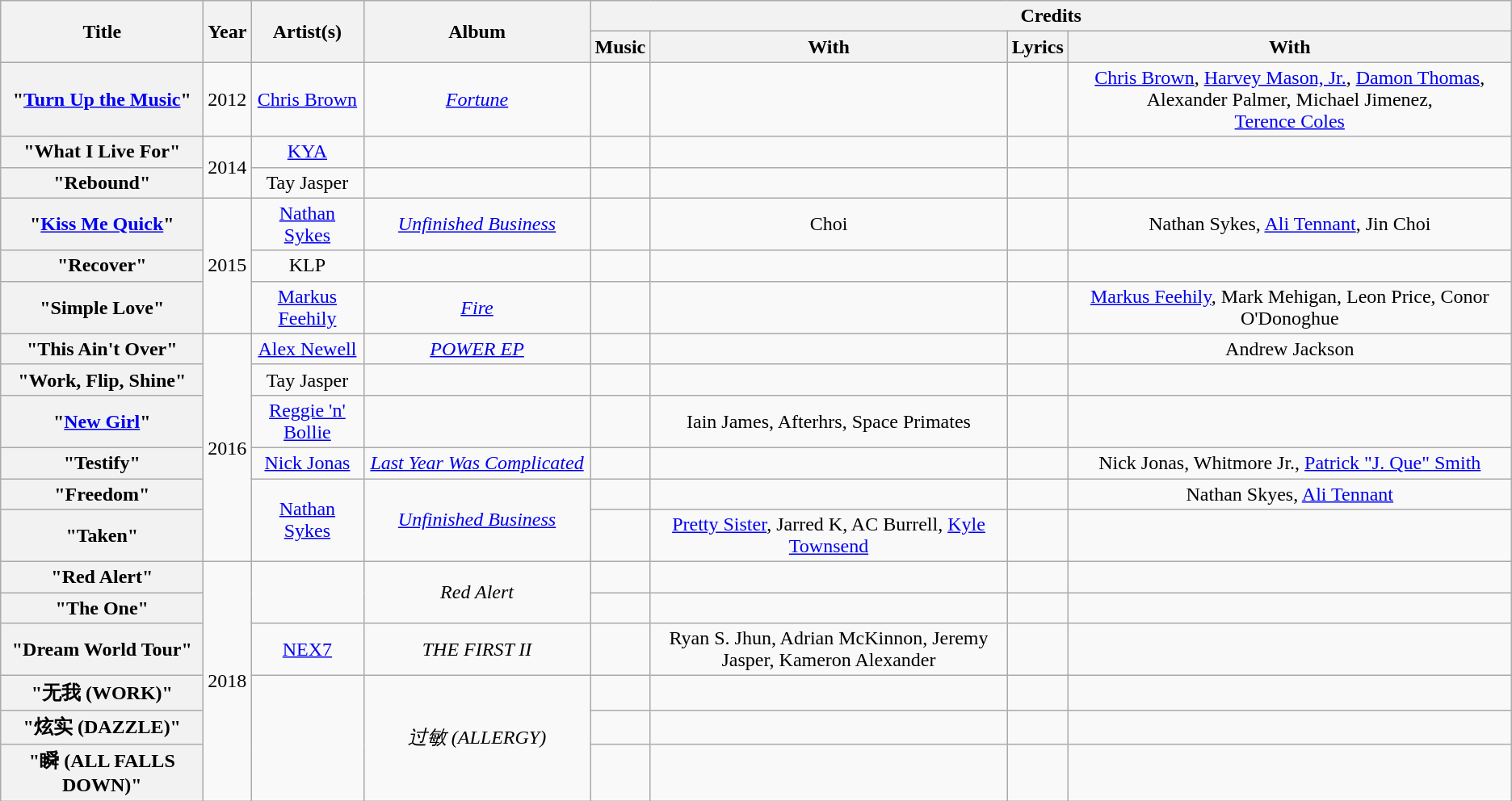<table class="wikitable plainrowheaders" style="text-align:center;">
<tr>
<th rowspan="2" scope="col" style="width:160px;">Title</th>
<th rowspan="2" scope="col">Year</th>
<th rowspan="2" scope="col">Artist(s)</th>
<th rowspan="2" scope="col" style="width:180px;">Album</th>
<th colspan="4" scope="col">Credits</th>
</tr>
<tr>
<th>Music</th>
<th>With</th>
<th>Lyrics</th>
<th>With</th>
</tr>
<tr>
<th scope="row">"<a href='#'>Turn Up the Music</a>"</th>
<td>2012</td>
<td><a href='#'>Chris Brown</a></td>
<td><em><a href='#'>Fortune</a></em></td>
<td></td>
<td></td>
<td></td>
<td><a href='#'>Chris Brown</a>, <a href='#'>Harvey Mason, Jr.</a>, <a href='#'>Damon Thomas</a>, Alexander Palmer, Michael Jimenez,<br><a href='#'>Terence Coles</a></td>
</tr>
<tr>
<th scope="row">"What I Live For"<br></th>
<td rowspan="2">2014</td>
<td><a href='#'>KYA</a></td>
<td></td>
<td></td>
<td></td>
<td></td>
<td></td>
</tr>
<tr>
<th scope="row">"Rebound"</th>
<td>Tay Jasper</td>
<td></td>
<td></td>
<td></td>
<td></td>
<td></td>
</tr>
<tr>
<th scope="row">"<a href='#'>Kiss Me Quick</a>"</th>
<td rowspan="3">2015</td>
<td><a href='#'>Nathan Sykes</a></td>
<td><em><a href='#'>Unfinished Business</a></em></td>
<td></td>
<td>Choi</td>
<td></td>
<td>Nathan Sykes, <a href='#'>Ali Tennant</a>, Jin Choi</td>
</tr>
<tr>
<th scope="row">"Recover"<br></th>
<td>KLP</td>
<td></td>
<td></td>
<td></td>
<td></td>
<td></td>
</tr>
<tr>
<th scope="row">"Simple Love"</th>
<td><a href='#'>Markus Feehily</a></td>
<td><em><a href='#'>Fire</a></em></td>
<td></td>
<td></td>
<td></td>
<td><a href='#'>Markus Feehily</a>, Mark Mehigan, Leon Price, Conor O'Donoghue</td>
</tr>
<tr>
<th scope="row">"This Ain't Over"</th>
<td rowspan="6">2016</td>
<td><a href='#'>Alex Newell</a></td>
<td><em><a href='#'>POWER EP</a></em></td>
<td></td>
<td></td>
<td></td>
<td>Andrew Jackson</td>
</tr>
<tr>
<th scope="row">"Work, Flip, Shine"</th>
<td>Tay Jasper</td>
<td></td>
<td></td>
<td></td>
<td></td>
<td></td>
</tr>
<tr>
<th scope="row">"<a href='#'>New Girl</a>"</th>
<td><a href='#'>Reggie 'n' Bollie</a></td>
<td></td>
<td></td>
<td>Iain James, Afterhrs, Space Primates</td>
<td></td>
<td></td>
</tr>
<tr>
<th scope="row">"Testify"</th>
<td><a href='#'>Nick Jonas</a></td>
<td><em><a href='#'>Last Year Was Complicated</a></em></td>
<td></td>
<td></td>
<td></td>
<td>Nick Jonas, Whitmore Jr., <a href='#'>Patrick "J. Que" Smith</a></td>
</tr>
<tr>
<th scope="row">"Freedom"</th>
<td rowspan="2"><a href='#'>Nathan Sykes</a></td>
<td rowspan="2"><em><a href='#'>Unfinished Business</a></em></td>
<td></td>
<td></td>
<td></td>
<td>Nathan Skyes, <a href='#'>Ali Tennant</a></td>
</tr>
<tr>
<th scope="row">"Taken"</th>
<td></td>
<td><a href='#'>Pretty Sister</a>, Jarred K, AC Burrell, <a href='#'>Kyle Townsend</a></td>
<td></td>
<td></td>
</tr>
<tr>
<th scope="row">"Red Alert"</th>
<td rowspan="6">2018</td>
<td rowspan="2"></td>
<td rowspan="2"><em>Red Alert</em></td>
<td></td>
<td></td>
<td></td>
<td></td>
</tr>
<tr>
<th scope="row">"The One"</th>
<td></td>
<td></td>
<td></td>
<td></td>
</tr>
<tr>
<th scope="row">"Dream World Tour"</th>
<td><a href='#'>NEX7</a></td>
<td><em>THE FIRST II</em></td>
<td></td>
<td>Ryan S. Jhun, Adrian McKinnon, Jeremy Jasper, Kameron Alexander</td>
<td></td>
<td></td>
</tr>
<tr>
<th scope="row">"无我 (WORK)"</th>
<td rowspan="3"></td>
<td rowspan="3"><em>过敏 (ALLERGY)</em></td>
<td></td>
<td></td>
<td></td>
<td></td>
</tr>
<tr>
<th scope="row">"炫实 (DAZZLE)"</th>
<td></td>
<td></td>
<td></td>
<td></td>
</tr>
<tr>
<th scope="row">"瞬 (ALL FALLS DOWN)"</th>
<td></td>
<td></td>
<td></td>
<td></td>
</tr>
</table>
